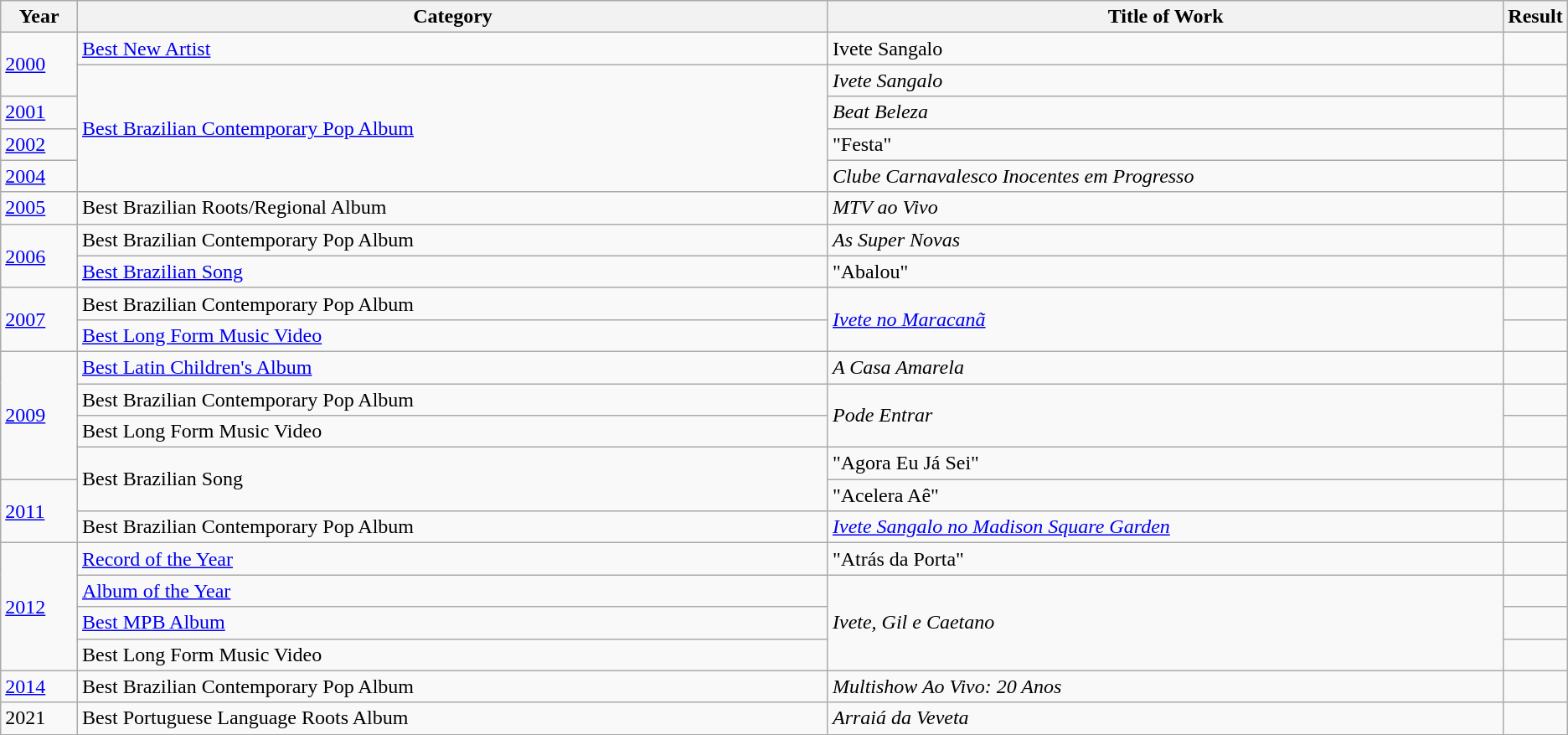<table class="wikitable" style="table-layout: fixed;">
<tr>
<th width="5%">Year</th>
<th width="50%">Category</th>
<th width="50%">Title of Work</th>
<th width="10%">Result</th>
</tr>
<tr>
<td rowspan=2><a href='#'>2000</a></td>
<td><a href='#'>Best New Artist</a></td>
<td>Ivete Sangalo</td>
<td></td>
</tr>
<tr>
<td rowspan=4><a href='#'>Best Brazilian Contemporary Pop Album</a></td>
<td><em>Ivete Sangalo</em></td>
<td></td>
</tr>
<tr>
<td rowspan=1><a href='#'>2001</a></td>
<td><em>Beat Beleza</em></td>
<td></td>
</tr>
<tr>
<td rowspan=1><a href='#'>2002</a></td>
<td>"Festa"</td>
<td></td>
</tr>
<tr>
<td rowspan=1><a href='#'>2004</a></td>
<td><em>Clube Carnavalesco Inocentes em Progresso</em></td>
<td></td>
</tr>
<tr>
<td rowspan=1><a href='#'>2005</a></td>
<td>Best Brazilian Roots/Regional Album</td>
<td><em>MTV ao Vivo</em></td>
<td></td>
</tr>
<tr>
<td rowspan=2><a href='#'>2006</a></td>
<td>Best Brazilian Contemporary Pop Album</td>
<td><em>As Super Novas</em></td>
<td></td>
</tr>
<tr>
<td><a href='#'>Best Brazilian Song</a></td>
<td>"Abalou"</td>
<td></td>
</tr>
<tr>
<td rowspan=2><a href='#'>2007</a></td>
<td>Best Brazilian Contemporary Pop Album</td>
<td rowspan=2><em><a href='#'>Ivete no Maracanã</a></em></td>
<td></td>
</tr>
<tr>
<td><a href='#'>Best Long Form Music Video</a></td>
<td></td>
</tr>
<tr>
<td rowspan=4><a href='#'>2009</a></td>
<td><a href='#'>Best Latin Children's Album</a></td>
<td><em>A Casa Amarela</em></td>
<td></td>
</tr>
<tr>
<td>Best Brazilian Contemporary Pop Album</td>
<td rowspan=2><em>Pode Entrar</em></td>
<td></td>
</tr>
<tr>
<td>Best Long Form Music Video</td>
<td></td>
</tr>
<tr>
<td rowspan=2>Best Brazilian Song</td>
<td>"Agora Eu Já Sei"</td>
<td></td>
</tr>
<tr>
<td rowspan=2><a href='#'>2011</a></td>
<td>"Acelera Aê"</td>
<td></td>
</tr>
<tr>
<td>Best Brazilian Contemporary Pop Album</td>
<td><em><a href='#'>Ivete Sangalo no Madison Square Garden</a></em></td>
<td></td>
</tr>
<tr>
<td rowspan=4><a href='#'>2012</a></td>
<td><a href='#'>Record of the Year</a></td>
<td>"Atrás da Porta"</td>
<td></td>
</tr>
<tr>
<td><a href='#'>Album of the Year</a></td>
<td rowspan=3><em>Ivete, Gil e Caetano</em></td>
<td></td>
</tr>
<tr>
<td><a href='#'>Best MPB Album</a></td>
<td></td>
</tr>
<tr>
<td>Best Long Form Music Video</td>
<td></td>
</tr>
<tr>
<td><a href='#'>2014</a></td>
<td>Best Brazilian Contemporary Pop Album</td>
<td><em>Multishow Ao Vivo: 20 Anos</em></td>
<td></td>
</tr>
<tr>
<td>2021</td>
<td>Best Portuguese Language Roots Album</td>
<td><em>Arraiá da Veveta</em></td>
<td></td>
</tr>
</table>
